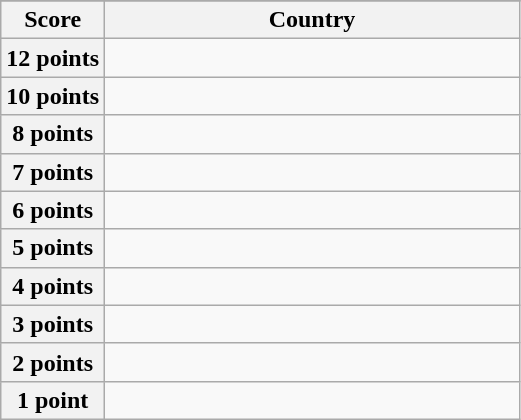<table class="wikitable">
<tr>
</tr>
<tr>
<th scope="col" width="20%">Score</th>
<th scope="col">Country</th>
</tr>
<tr>
<th scope="row">12 points</th>
<td></td>
</tr>
<tr>
<th scope="row">10 points</th>
<td></td>
</tr>
<tr>
<th scope="row">8 points</th>
<td></td>
</tr>
<tr>
<th scope="row">7 points</th>
<td></td>
</tr>
<tr>
<th scope="row">6 points</th>
<td></td>
</tr>
<tr>
<th scope="row">5 points</th>
<td></td>
</tr>
<tr>
<th scope="row">4 points</th>
<td></td>
</tr>
<tr>
<th scope="row">3 points</th>
<td></td>
</tr>
<tr>
<th scope="row">2 points</th>
<td></td>
</tr>
<tr>
<th scope="row">1 point</th>
<td></td>
</tr>
</table>
